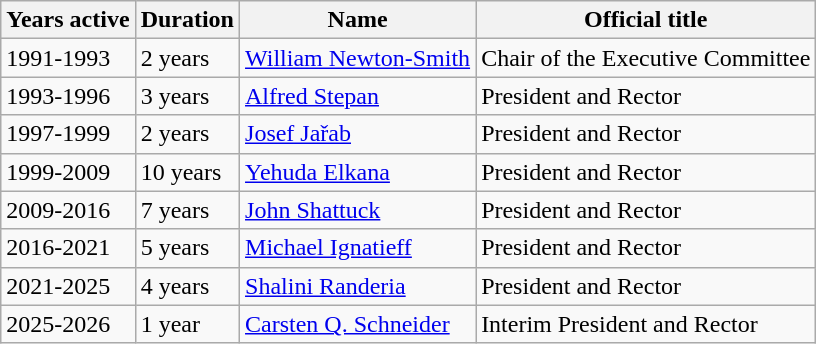<table class="wikitable">
<tr>
<th>Years active</th>
<th>Duration</th>
<th>Name</th>
<th>Official title</th>
</tr>
<tr>
<td>1991-1993</td>
<td>2 years</td>
<td><a href='#'>William Newton-Smith</a></td>
<td>Chair of the Executive Committee</td>
</tr>
<tr>
<td>1993-1996</td>
<td>3 years</td>
<td><a href='#'>Alfred Stepan</a></td>
<td>President and Rector</td>
</tr>
<tr>
<td>1997-1999</td>
<td>2 years</td>
<td><a href='#'>Josef Jařab</a></td>
<td>President and Rector</td>
</tr>
<tr>
<td>1999-2009</td>
<td>10 years</td>
<td><a href='#'>Yehuda Elkana</a></td>
<td>President and Rector</td>
</tr>
<tr>
<td>2009-2016</td>
<td>7 years</td>
<td><a href='#'>John Shattuck</a></td>
<td>President and Rector</td>
</tr>
<tr>
<td>2016-2021</td>
<td>5 years</td>
<td><a href='#'>Michael Ignatieff</a></td>
<td>President and Rector</td>
</tr>
<tr>
<td>2021-2025</td>
<td>4 years</td>
<td><a href='#'>Shalini Randeria</a></td>
<td>President and Rector</td>
</tr>
<tr>
<td>2025-2026</td>
<td>1 year</td>
<td><a href='#'>Carsten Q. Schneider</a></td>
<td>Interim President and Rector</td>
</tr>
</table>
